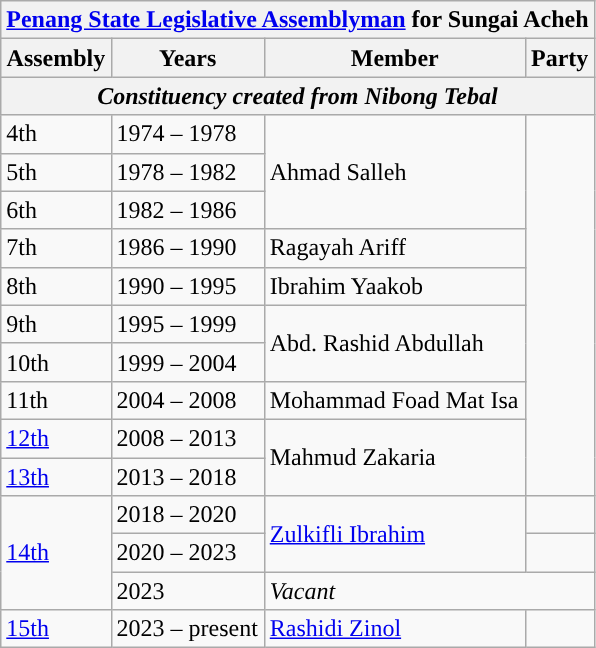<table class="wikitable">
<tr>
<th colspan="4"><a href='#'>Penang State Legislative Assemblyman</a> for Sungai Acheh</th>
</tr>
<tr>
<th>Assembly</th>
<th>Years</th>
<th>Member</th>
<th>Party</th>
</tr>
<tr>
<th colspan="4" align="center"><em>Constituency created from Nibong Tebal</em></th>
</tr>
<tr>
<td>4th</td>
<td>1974 – 1978</td>
<td rowspan="3">Ahmad Salleh</td>
<td rowspan="10"></td>
</tr>
<tr>
<td>5th</td>
<td>1978 – 1982</td>
</tr>
<tr>
<td>6th</td>
<td>1982 – 1986</td>
</tr>
<tr>
<td>7th</td>
<td>1986 – 1990</td>
<td>Ragayah Ariff</td>
</tr>
<tr>
<td>8th</td>
<td>1990 – 1995</td>
<td>Ibrahim Yaakob</td>
</tr>
<tr>
<td>9th</td>
<td>1995 – 1999</td>
<td rowspan="2">Abd. Rashid Abdullah</td>
</tr>
<tr>
<td>10th</td>
<td>1999 – 2004</td>
</tr>
<tr>
<td>11th</td>
<td>2004 – 2008</td>
<td>Mohammad Foad Mat Isa</td>
</tr>
<tr>
<td><a href='#'>12th</a></td>
<td>2008 – 2013</td>
<td rowspan="2">Mahmud Zakaria</td>
</tr>
<tr>
<td><a href='#'>13th</a></td>
<td>2013 – 2018</td>
</tr>
<tr>
<td rowspan="3"><a href='#'>14th</a></td>
<td>2018 – 2020</td>
<td rowspan="2"><a href='#'>Zulkifli Ibrahim</a></td>
<td></td>
</tr>
<tr>
<td>2020 – 2023</td>
<td></td>
</tr>
<tr>
<td>2023</td>
<td colspan="2"><em>Vacant</em></td>
</tr>
<tr>
<td><a href='#'>15th</a></td>
<td>2023 – present</td>
<td><a href='#'>Rashidi Zinol</a></td>
<td></td>
</tr>
</table>
